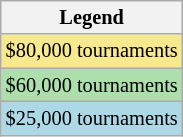<table class=wikitable style=font-size:85%;>
<tr>
<th>Legend</th>
</tr>
<tr style="background:#f7e98e;">
<td>$80,000 tournaments</td>
</tr>
<tr style="background:#addfad;">
<td>$60,000 tournaments</td>
</tr>
<tr style="background:lightblue;">
<td>$25,000 tournaments</td>
</tr>
</table>
